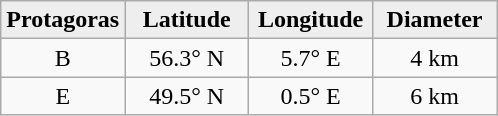<table class="wikitable">
<tr>
<th width="25%" style="background:#eeeeee;">Protagoras</th>
<th width="25%" style="background:#eeeeee;">Latitude</th>
<th width="25%" style="background:#eeeeee;">Longitude</th>
<th width="25%" style="background:#eeeeee;">Diameter</th>
</tr>
<tr>
<td align="center">B</td>
<td align="center">56.3° N</td>
<td align="center">5.7° E</td>
<td align="center">4 km</td>
</tr>
<tr>
<td align="center">E</td>
<td align="center">49.5° N</td>
<td align="center">0.5° E</td>
<td align="center">6 km</td>
</tr>
</table>
